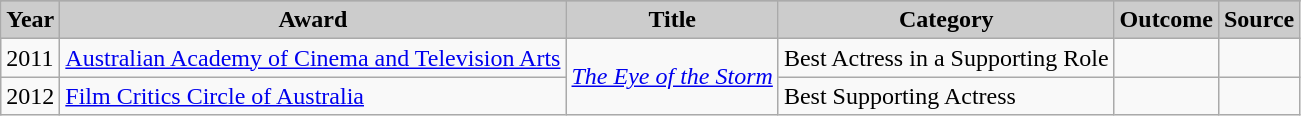<table class="wikitable">
<tr style="text-align:center;">
</tr>
<tr style="text-align:center;">
<th style="background:#ccc;">Year</th>
<th style="background:#ccc;">Award</th>
<th style="background:#ccc;">Title</th>
<th style="background:#ccc;">Category</th>
<th style="background:#ccc;">Outcome</th>
<th style="background:#ccc;">Source</th>
</tr>
<tr>
<td>2011</td>
<td><a href='#'>Australian Academy of Cinema and Television Arts</a></td>
<td rowspan="2"><em><a href='#'>The Eye of the Storm</a></em></td>
<td>Best Actress in a Supporting Role</td>
<td></td>
<td></td>
</tr>
<tr>
<td>2012</td>
<td><a href='#'>Film Critics Circle of Australia</a></td>
<td>Best Supporting Actress</td>
<td></td>
<td></td>
</tr>
</table>
